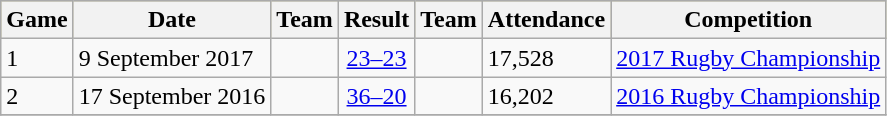<table class="wikitable">
<tr style="background:#BDB76B;">
<th>Game</th>
<th>Date</th>
<th>Team</th>
<th>Result</th>
<th>Team</th>
<th>Attendance</th>
<th>Competition</th>
</tr>
<tr>
<td>1</td>
<td>9 September 2017</td>
<td align=right></td>
<td align=center><a href='#'>23–23</a></td>
<td></td>
<td>17,528</td>
<td><a href='#'>2017 Rugby Championship</a></td>
</tr>
<tr>
<td>2</td>
<td>17 September 2016</td>
<td align=right></td>
<td align=center><a href='#'>36–20</a></td>
<td></td>
<td>16,202</td>
<td><a href='#'>2016 Rugby Championship</a></td>
</tr>
<tr>
</tr>
</table>
